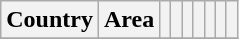<table class="wikitable sortable" style="text-align: right">
<tr>
<th>Country</th>
<th>Area</th>
<th></th>
<th></th>
<th></th>
<th></th>
<th></th>
<th></th>
<th></th>
</tr>
<tr>
</tr>
</table>
